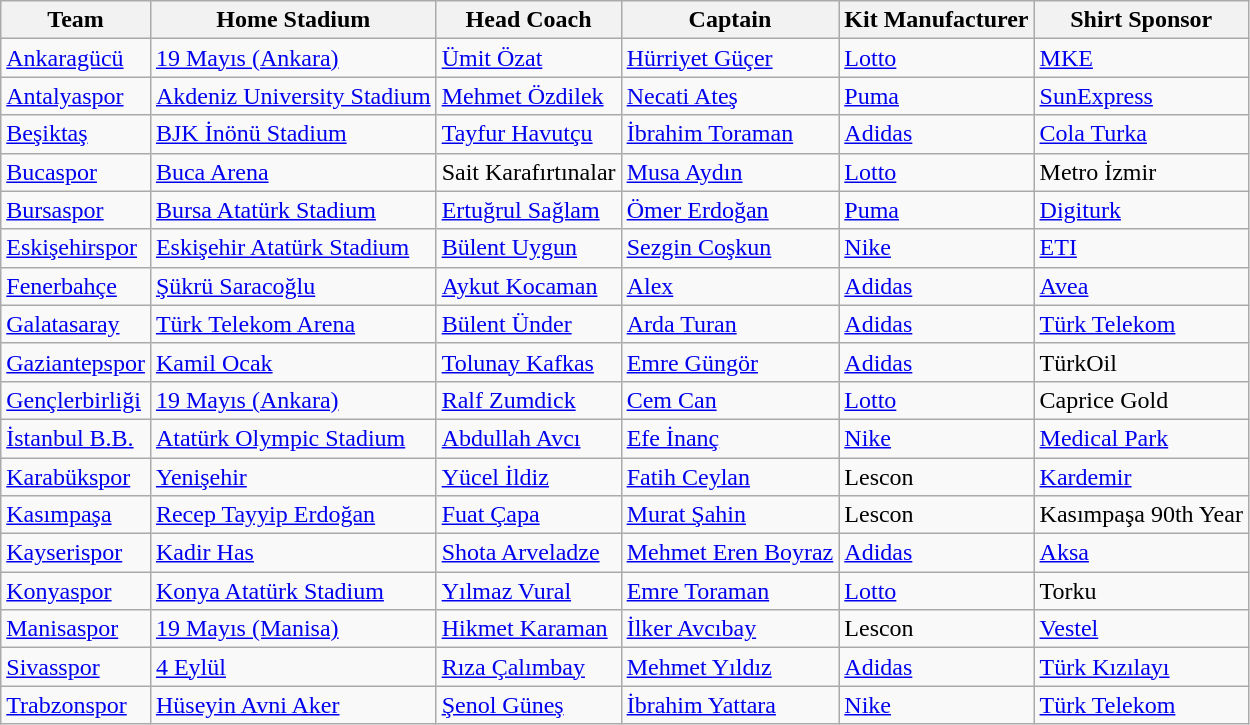<table class="wikitable sortable" style="text-align: left;">
<tr>
<th>Team</th>
<th>Home Stadium</th>
<th>Head Coach</th>
<th>Captain</th>
<th>Kit Manufacturer</th>
<th>Shirt Sponsor</th>
</tr>
<tr>
<td><a href='#'>Ankaragücü</a></td>
<td><a href='#'>19 Mayıs (Ankara)</a></td>
<td> <a href='#'>Ümit Özat</a></td>
<td> <a href='#'>Hürriyet Güçer</a></td>
<td><a href='#'>Lotto</a></td>
<td><a href='#'>MKE</a></td>
</tr>
<tr>
<td><a href='#'>Antalyaspor</a></td>
<td><a href='#'>Akdeniz University Stadium</a></td>
<td> <a href='#'>Mehmet Özdilek</a></td>
<td> <a href='#'>Necati Ateş</a></td>
<td><a href='#'>Puma</a></td>
<td><a href='#'>SunExpress</a></td>
</tr>
<tr>
<td><a href='#'>Beşiktaş</a></td>
<td><a href='#'>BJK İnönü Stadium</a></td>
<td> <a href='#'>Tayfur Havutçu</a></td>
<td> <a href='#'>İbrahim Toraman</a></td>
<td><a href='#'>Adidas</a></td>
<td><a href='#'>Cola Turka</a></td>
</tr>
<tr>
<td><a href='#'>Bucaspor</a></td>
<td><a href='#'>Buca Arena</a></td>
<td> Sait Karafırtınalar</td>
<td> <a href='#'>Musa Aydın</a></td>
<td><a href='#'>Lotto</a></td>
<td>Metro İzmir</td>
</tr>
<tr>
<td><a href='#'>Bursaspor</a></td>
<td><a href='#'>Bursa Atatürk Stadium</a></td>
<td> <a href='#'>Ertuğrul Sağlam</a></td>
<td> <a href='#'>Ömer Erdoğan</a></td>
<td><a href='#'>Puma</a></td>
<td><a href='#'>Digiturk</a></td>
</tr>
<tr>
<td><a href='#'>Eskişehirspor</a></td>
<td><a href='#'>Eskişehir Atatürk Stadium</a></td>
<td> <a href='#'>Bülent Uygun</a></td>
<td> <a href='#'>Sezgin Coşkun</a></td>
<td><a href='#'>Nike</a></td>
<td><a href='#'>ETI</a></td>
</tr>
<tr>
<td><a href='#'>Fenerbahçe</a></td>
<td><a href='#'>Şükrü Saracoğlu</a></td>
<td> <a href='#'>Aykut Kocaman</a></td>
<td> <a href='#'>Alex</a></td>
<td><a href='#'>Adidas</a></td>
<td><a href='#'>Avea</a></td>
</tr>
<tr>
<td><a href='#'>Galatasaray</a></td>
<td><a href='#'>Türk Telekom Arena</a></td>
<td> <a href='#'>Bülent Ünder</a></td>
<td> <a href='#'>Arda Turan</a></td>
<td><a href='#'>Adidas</a></td>
<td><a href='#'>Türk Telekom</a></td>
</tr>
<tr>
<td><a href='#'>Gaziantepspor</a></td>
<td><a href='#'>Kamil Ocak</a></td>
<td> <a href='#'>Tolunay Kafkas</a></td>
<td> <a href='#'>Emre Güngör</a></td>
<td><a href='#'>Adidas</a></td>
<td>TürkOil</td>
</tr>
<tr>
<td><a href='#'>Gençlerbirliği</a></td>
<td><a href='#'>19 Mayıs (Ankara)</a></td>
<td> <a href='#'>Ralf Zumdick</a></td>
<td> <a href='#'>Cem Can</a></td>
<td><a href='#'>Lotto</a></td>
<td>Caprice Gold</td>
</tr>
<tr>
<td><a href='#'>İstanbul B.B.</a></td>
<td><a href='#'>Atatürk Olympic Stadium</a></td>
<td> <a href='#'>Abdullah Avcı</a></td>
<td> <a href='#'>Efe İnanç</a></td>
<td><a href='#'>Nike</a></td>
<td><a href='#'>Medical Park</a></td>
</tr>
<tr>
<td><a href='#'>Karabükspor</a></td>
<td><a href='#'>Yenişehir</a></td>
<td> <a href='#'>Yücel İldiz</a></td>
<td> <a href='#'>Fatih Ceylan</a></td>
<td>Lescon</td>
<td><a href='#'>Kardemir</a></td>
</tr>
<tr>
<td><a href='#'>Kasımpaşa</a></td>
<td><a href='#'>Recep Tayyip Erdoğan</a></td>
<td> <a href='#'>Fuat Çapa</a></td>
<td> <a href='#'>Murat Şahin</a></td>
<td>Lescon</td>
<td>Kasımpaşa 90th Year</td>
</tr>
<tr>
<td><a href='#'>Kayserispor</a></td>
<td><a href='#'>Kadir Has</a></td>
<td> <a href='#'>Shota Arveladze</a></td>
<td> <a href='#'>Mehmet Eren Boyraz</a></td>
<td><a href='#'>Adidas</a></td>
<td><a href='#'>Aksa</a></td>
</tr>
<tr>
<td><a href='#'>Konyaspor</a></td>
<td><a href='#'>Konya Atatürk Stadium</a></td>
<td> <a href='#'>Yılmaz Vural</a></td>
<td> <a href='#'>Emre Toraman</a></td>
<td><a href='#'>Lotto</a></td>
<td>Torku</td>
</tr>
<tr>
<td><a href='#'>Manisaspor</a></td>
<td><a href='#'>19 Mayıs (Manisa)</a></td>
<td> <a href='#'>Hikmet Karaman</a></td>
<td> <a href='#'>İlker Avcıbay</a></td>
<td>Lescon</td>
<td><a href='#'>Vestel</a></td>
</tr>
<tr>
<td><a href='#'>Sivasspor</a></td>
<td><a href='#'>4 Eylül</a></td>
<td> <a href='#'>Rıza Çalımbay</a></td>
<td> <a href='#'>Mehmet Yıldız</a></td>
<td><a href='#'>Adidas</a></td>
<td><a href='#'>Türk Kızılayı</a></td>
</tr>
<tr>
<td><a href='#'>Trabzonspor</a></td>
<td><a href='#'>Hüseyin Avni Aker</a></td>
<td> <a href='#'>Şenol Güneş</a></td>
<td> <a href='#'>İbrahim Yattara</a></td>
<td><a href='#'>Nike</a></td>
<td><a href='#'>Türk Telekom</a></td>
</tr>
</table>
